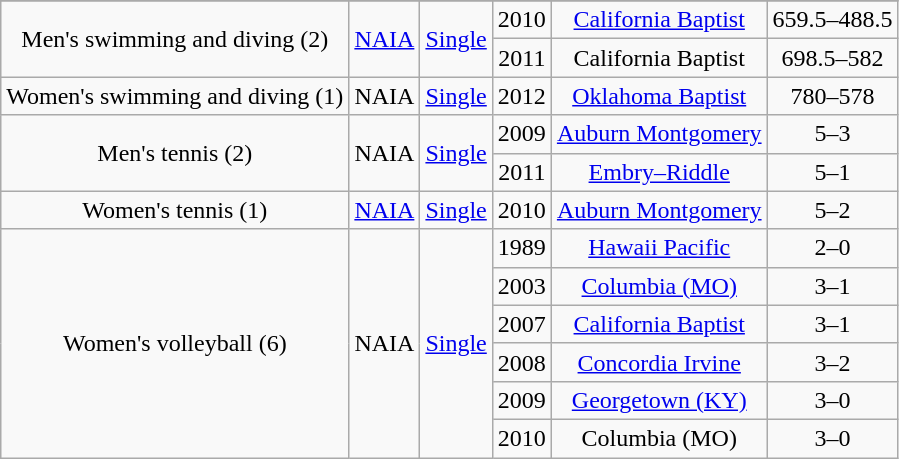<table class="wikitable" style="text-align:center">
<tr>
</tr>
<tr align="center">
<td rowspan="2">Men's swimming and diving (2)</td>
<td rowspan="2"><a href='#'>NAIA</a></td>
<td rowspan="2"><a href='#'>Single</a></td>
<td>2010</td>
<td><a href='#'>California Baptist</a></td>
<td>659.5–488.5</td>
</tr>
<tr align="center">
<td>2011</td>
<td>California Baptist</td>
<td>698.5–582</td>
</tr>
<tr align="center">
<td rowspan="1">Women's swimming and diving (1)</td>
<td rowspan="1">NAIA</td>
<td rowspan="1"><a href='#'>Single</a></td>
<td>2012</td>
<td><a href='#'>Oklahoma Baptist</a></td>
<td>780–578</td>
</tr>
<tr align="center">
<td rowspan="2">Men's tennis (2)</td>
<td rowspan="2">NAIA</td>
<td rowspan="2"><a href='#'>Single</a></td>
<td>2009</td>
<td><a href='#'>Auburn Montgomery</a></td>
<td>5–3</td>
</tr>
<tr align="center">
<td>2011</td>
<td><a href='#'>Embry–Riddle</a></td>
<td>5–1</td>
</tr>
<tr align="center">
<td rowspan="1">Women's tennis (1)</td>
<td rowspan="1"><a href='#'>NAIA</a></td>
<td rowspan="1"><a href='#'>Single</a></td>
<td>2010</td>
<td><a href='#'>Auburn Montgomery</a></td>
<td>5–2</td>
</tr>
<tr align="center">
<td rowspan="6">Women's volleyball (6)</td>
<td rowspan="6">NAIA</td>
<td rowspan="6"><a href='#'>Single</a></td>
<td>1989</td>
<td><a href='#'>Hawaii Pacific</a></td>
<td>2–0</td>
</tr>
<tr align="center">
<td>2003</td>
<td><a href='#'>Columbia (MO)</a></td>
<td>3–1</td>
</tr>
<tr align="center">
<td>2007</td>
<td><a href='#'>California Baptist</a></td>
<td>3–1</td>
</tr>
<tr align="center">
<td>2008</td>
<td><a href='#'>Concordia Irvine</a></td>
<td>3–2</td>
</tr>
<tr align="center">
<td>2009</td>
<td><a href='#'>Georgetown (KY)</a></td>
<td>3–0</td>
</tr>
<tr align="center">
<td>2010</td>
<td>Columbia (MO)</td>
<td>3–0</td>
</tr>
</table>
